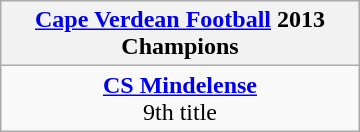<table class="wikitable" style="margin: 0 auto; width: 240px;">
<tr>
<th><a href='#'>Cape Verdean Football</a> 2013<br>Champions</th>
</tr>
<tr>
<td align=center><strong><a href='#'>CS Mindelense</a></strong><br>9th title</td>
</tr>
</table>
